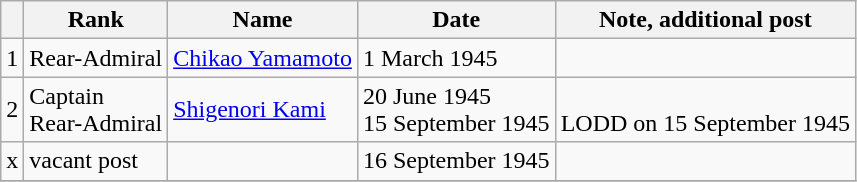<table class=wikitable>
<tr>
<th></th>
<th>Rank</th>
<th>Name</th>
<th>Date</th>
<th>Note, additional post</th>
</tr>
<tr>
<td>1</td>
<td>Rear-Admiral</td>
<td><a href='#'>Chikao Yamamoto</a></td>
<td>1 March 1945</td>
<td></td>
</tr>
<tr>
<td>2</td>
<td>Captain<br>Rear-Admiral</td>
<td><a href='#'>Shigenori Kami</a></td>
<td>20 June 1945<br>15 September 1945</td>
<td><br>LODD on 15 September 1945</td>
</tr>
<tr>
<td>x</td>
<td>vacant post</td>
<td></td>
<td>16 September 1945</td>
<td></td>
</tr>
<tr>
</tr>
</table>
